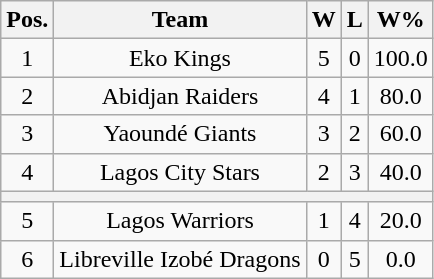<table class="wikitable" style="text-align:center;">
<tr>
<th>Pos.</th>
<th>Team</th>
<th>W</th>
<th>L</th>
<th>W%</th>
</tr>
<tr>
<td>1</td>
<td>Eko Kings</td>
<td>5</td>
<td>0</td>
<td>100.0</td>
</tr>
<tr>
<td>2</td>
<td>Abidjan Raiders</td>
<td>4</td>
<td>1</td>
<td>80.0</td>
</tr>
<tr>
<td>3</td>
<td>Yaoundé Giants</td>
<td>3</td>
<td>2</td>
<td>60.0</td>
</tr>
<tr>
<td>4</td>
<td>Lagos City Stars</td>
<td>2</td>
<td>3</td>
<td>40.0</td>
</tr>
<tr>
<th colspan="5"></th>
</tr>
<tr>
<td>5</td>
<td>Lagos Warriors</td>
<td>1</td>
<td>4</td>
<td>20.0</td>
</tr>
<tr>
<td>6</td>
<td>Libreville Izobé Dragons</td>
<td>0</td>
<td>5</td>
<td>0.0</td>
</tr>
</table>
